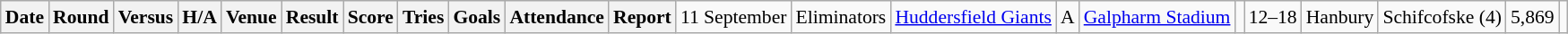<table class="wikitable defaultleft col2center col4center col7center col10right" style="font-size:90%;">
<tr>
<th>Date</th>
<th>Round</th>
<th>Versus</th>
<th>H/A</th>
<th>Venue</th>
<th>Result</th>
<th>Score</th>
<th>Tries</th>
<th>Goals</th>
<th>Attendance</th>
<th>Report</th>
<td>11 September</td>
<td>Eliminators</td>
<td> <a href='#'>Huddersfield Giants</a></td>
<td>A</td>
<td><a href='#'>Galpharm Stadium</a></td>
<td></td>
<td>12–18</td>
<td>Hanbury</td>
<td>Schifcofske (4)</td>
<td>5,869</td>
<td></td>
</tr>
</table>
